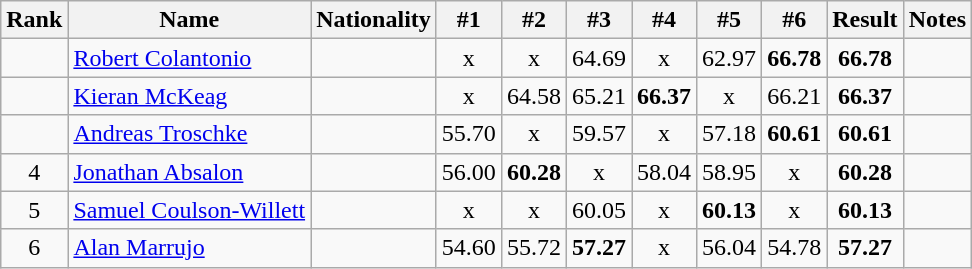<table class="wikitable sortable" style="text-align:center">
<tr>
<th>Rank</th>
<th>Name</th>
<th>Nationality</th>
<th>#1</th>
<th>#2</th>
<th>#3</th>
<th>#4</th>
<th>#5</th>
<th>#6</th>
<th>Result</th>
<th>Notes</th>
</tr>
<tr>
<td></td>
<td align=left><a href='#'>Robert Colantonio</a></td>
<td align=left></td>
<td>x</td>
<td>x</td>
<td>64.69</td>
<td>x</td>
<td>62.97</td>
<td><strong>66.78</strong></td>
<td><strong>66.78</strong></td>
<td></td>
</tr>
<tr>
<td></td>
<td align=left><a href='#'>Kieran McKeag</a></td>
<td align=left></td>
<td>x</td>
<td>64.58</td>
<td>65.21</td>
<td><strong>66.37</strong></td>
<td>x</td>
<td>66.21</td>
<td><strong>66.37</strong></td>
<td></td>
</tr>
<tr>
<td></td>
<td align=left><a href='#'>Andreas Troschke</a></td>
<td align=left></td>
<td>55.70</td>
<td>x</td>
<td>59.57</td>
<td>x</td>
<td>57.18</td>
<td><strong>60.61</strong></td>
<td><strong>60.61</strong></td>
<td></td>
</tr>
<tr>
<td>4</td>
<td align=left><a href='#'>Jonathan Absalon</a></td>
<td align=left></td>
<td>56.00</td>
<td><strong>60.28</strong></td>
<td>x</td>
<td>58.04</td>
<td>58.95</td>
<td>x</td>
<td><strong>60.28</strong></td>
<td></td>
</tr>
<tr>
<td>5</td>
<td align=left><a href='#'>Samuel Coulson-Willett</a></td>
<td align=left></td>
<td>x</td>
<td>x</td>
<td>60.05</td>
<td>x</td>
<td><strong>60.13</strong></td>
<td>x</td>
<td><strong>60.13</strong></td>
<td></td>
</tr>
<tr>
<td>6</td>
<td align=left><a href='#'>Alan Marrujo</a></td>
<td align=left></td>
<td>54.60</td>
<td>55.72</td>
<td><strong>57.27</strong></td>
<td>x</td>
<td>56.04</td>
<td>54.78</td>
<td><strong>57.27</strong></td>
<td></td>
</tr>
</table>
